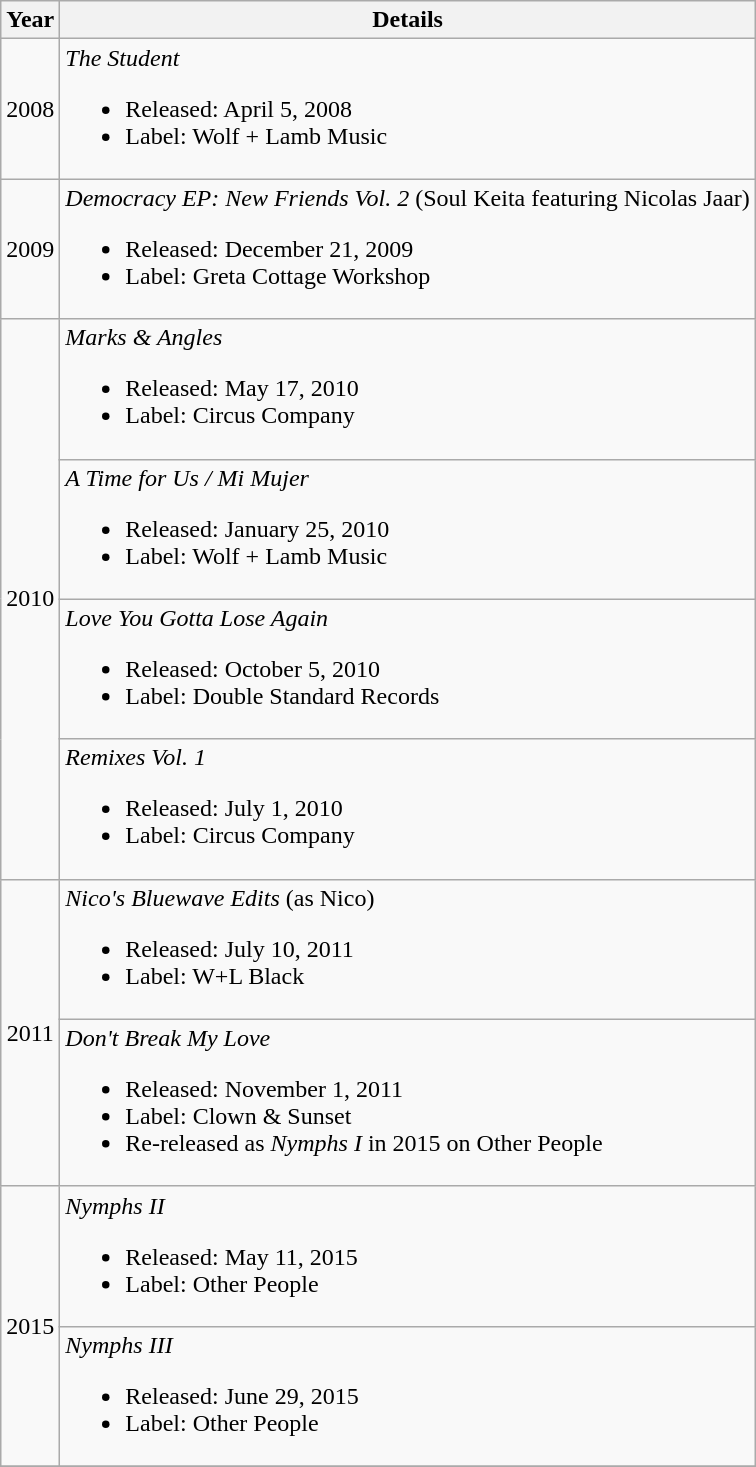<table class="wikitable">
<tr>
<th>Year</th>
<th>Details</th>
</tr>
<tr>
<td>2008</td>
<td><em>The Student</em><br><ul><li>Released: April 5, 2008</li><li>Label: Wolf + Lamb Music</li></ul></td>
</tr>
<tr>
<td>2009</td>
<td><em>Democracy EP: New Friends Vol. 2</em> (Soul Keita featuring Nicolas Jaar)<br><ul><li>Released: December 21, 2009</li><li>Label: Greta Cottage Workshop</li></ul></td>
</tr>
<tr>
<td rowspan="4" align="center">2010</td>
<td><em>Marks & Angles</em><br><ul><li>Released: May 17, 2010</li><li>Label: Circus Company</li></ul></td>
</tr>
<tr>
<td><em>A Time for Us / Mi Mujer</em><br><ul><li>Released: January 25, 2010</li><li>Label: Wolf + Lamb Music</li></ul></td>
</tr>
<tr>
<td><em>Love You Gotta Lose Again</em><br><ul><li>Released: October 5, 2010</li><li>Label: Double Standard Records</li></ul></td>
</tr>
<tr>
<td><em>Remixes Vol. 1</em><br><ul><li>Released: July 1, 2010</li><li>Label: Circus Company</li></ul></td>
</tr>
<tr>
<td rowspan="2" align="center">2011</td>
<td><em>Nico's Bluewave Edits</em> (as Nico)<br><ul><li>Released: July 10, 2011</li><li>Label: W+L Black</li></ul></td>
</tr>
<tr>
<td><em>Don't Break My Love</em><br><ul><li>Released: November 1, 2011</li><li>Label: Clown & Sunset</li><li>Re-released as <em>Nymphs I</em> in 2015 on Other People</li></ul></td>
</tr>
<tr>
<td rowspan="2" align="center">2015</td>
<td><em>Nymphs II</em><br><ul><li>Released: May 11, 2015</li><li>Label: Other People</li></ul></td>
</tr>
<tr>
<td><em>Nymphs III</em><br><ul><li>Released: June 29, 2015</li><li>Label: Other People</li></ul></td>
</tr>
<tr>
</tr>
</table>
